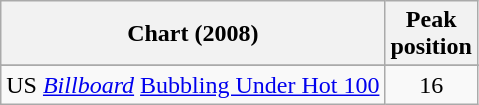<table class="wikitable sortable">
<tr>
<th>Chart (2008)</th>
<th>Peak<br>position</th>
</tr>
<tr>
</tr>
<tr>
<td>US <em><a href='#'>Billboard</a></em> <a href='#'>Bubbling Under Hot 100</a></td>
<td align="center">16</td>
</tr>
</table>
